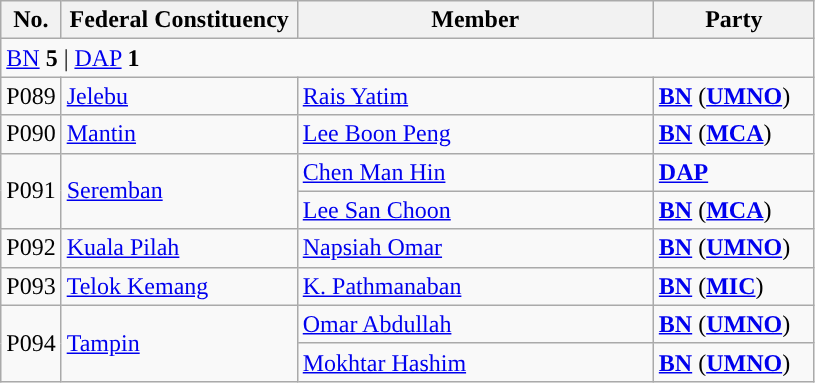<table class="wikitable sortable">
<tr>
<th style="width:30px;">No.</th>
<th style="width:150px;">Federal Constituency</th>
<th style="width:230px;">Member</th>
<th style="width:100px;">Party</th>
</tr>
<tr>
<td colspan="4"><a href='#'>BN</a> <strong>5</strong> | <a href='#'>DAP</a> <strong>1</strong></td>
</tr>
<tr>
<td>P089</td>
<td><a href='#'>Jelebu</a></td>
<td><a href='#'>Rais Yatim</a></td>
<td><strong><a href='#'>BN</a></strong> (<strong><a href='#'>UMNO</a></strong>)</td>
</tr>
<tr>
<td>P090</td>
<td><a href='#'>Mantin</a></td>
<td><a href='#'>Lee Boon Peng</a></td>
<td><strong><a href='#'>BN</a></strong> (<strong><a href='#'>MCA</a></strong>)</td>
</tr>
<tr>
<td rowspan=2>P091</td>
<td rowspan=2><a href='#'>Seremban</a></td>
<td><a href='#'>Chen Man Hin</a> </td>
<td><strong><a href='#'>DAP</a></strong></td>
</tr>
<tr>
<td><a href='#'>Lee San Choon</a> </td>
<td><strong><a href='#'>BN</a></strong> (<strong><a href='#'>MCA</a></strong>)</td>
</tr>
<tr>
<td>P092</td>
<td><a href='#'>Kuala Pilah</a></td>
<td><a href='#'>Napsiah Omar</a></td>
<td><strong><a href='#'>BN</a></strong> (<strong><a href='#'>UMNO</a></strong>)</td>
</tr>
<tr>
<td>P093</td>
<td><a href='#'>Telok Kemang</a></td>
<td><a href='#'>K. Pathmanaban</a></td>
<td><strong><a href='#'>BN</a></strong> (<strong><a href='#'>MIC</a></strong>)</td>
</tr>
<tr>
<td rowspan=2>P094</td>
<td rowspan=2><a href='#'>Tampin</a></td>
<td><a href='#'>Omar Abdullah</a><br></td>
<td><strong><a href='#'>BN</a></strong> (<strong><a href='#'>UMNO</a></strong>)</td>
</tr>
<tr>
<td><a href='#'>Mokhtar Hashim</a><br></td>
<td><strong><a href='#'>BN</a></strong> (<strong><a href='#'>UMNO</a></strong>)</td>
</tr>
</table>
